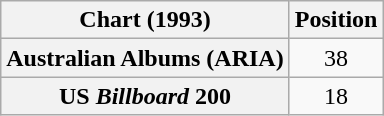<table class="wikitable sortable plainrowheaders" style="text-align:center">
<tr>
<th scope="col">Chart (1993)</th>
<th scope="col">Position</th>
</tr>
<tr>
<th scope="row">Australian Albums (ARIA)</th>
<td>38</td>
</tr>
<tr>
<th scope="row">US <em>Billboard</em> 200</th>
<td>18</td>
</tr>
</table>
